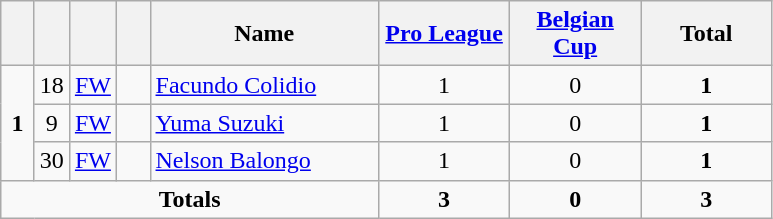<table class="wikitable" style="text-align:center">
<tr>
<th width=15></th>
<th width=15></th>
<th width=15></th>
<th width=15></th>
<th width=145>Name</th>
<th width=80><a href='#'>Pro League</a></th>
<th width=80><a href='#'>Belgian Cup</a></th>
<th width=80>Total</th>
</tr>
<tr>
<td rowspan=3><strong>1</strong></td>
<td>18</td>
<td><a href='#'>FW</a></td>
<td></td>
<td align=left><a href='#'>Facundo Colidio</a></td>
<td>1</td>
<td>0</td>
<td><strong>1</strong></td>
</tr>
<tr>
<td>9</td>
<td><a href='#'>FW</a></td>
<td></td>
<td align=left><a href='#'>Yuma Suzuki</a></td>
<td>1</td>
<td>0</td>
<td><strong>1</strong></td>
</tr>
<tr>
<td>30</td>
<td><a href='#'>FW</a></td>
<td></td>
<td align=left><a href='#'>Nelson Balongo</a></td>
<td>1</td>
<td>0</td>
<td><strong>1</strong></td>
</tr>
<tr>
<td colspan=5><strong>Totals</strong></td>
<td><strong>3</strong></td>
<td><strong>0</strong></td>
<td><strong>3</strong></td>
</tr>
</table>
